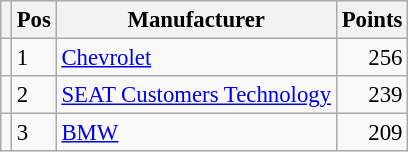<table class="wikitable" style="font-size: 95%;">
<tr>
<th></th>
<th>Pos</th>
<th>Manufacturer</th>
<th>Points</th>
</tr>
<tr>
<td align="left"></td>
<td>1</td>
<td> <a href='#'>Chevrolet</a></td>
<td align="right">256</td>
</tr>
<tr>
<td align="left"></td>
<td>2</td>
<td> <a href='#'>SEAT Customers Technology</a></td>
<td align="right">239</td>
</tr>
<tr>
<td align="left"></td>
<td>3</td>
<td> <a href='#'>BMW</a></td>
<td align="right">209</td>
</tr>
</table>
